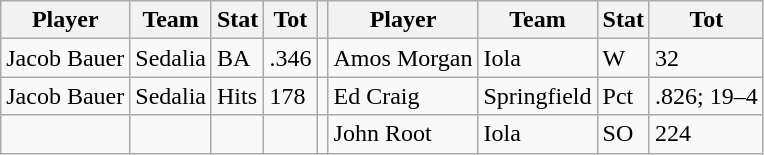<table class="wikitable">
<tr>
<th>Player</th>
<th>Team</th>
<th>Stat</th>
<th>Tot</th>
<th></th>
<th>Player</th>
<th>Team</th>
<th>Stat</th>
<th>Tot</th>
</tr>
<tr>
<td>Jacob Bauer</td>
<td>Sedalia</td>
<td>BA</td>
<td>.346</td>
<td></td>
<td>Amos Morgan</td>
<td>Iola</td>
<td>W</td>
<td>32</td>
</tr>
<tr>
<td>Jacob Bauer</td>
<td>Sedalia</td>
<td>Hits</td>
<td>178</td>
<td></td>
<td>Ed Craig</td>
<td>Springfield</td>
<td>Pct</td>
<td>.826; 19–4</td>
</tr>
<tr>
<td></td>
<td></td>
<td></td>
<td></td>
<td></td>
<td>John Root</td>
<td>Iola</td>
<td>SO</td>
<td>224</td>
</tr>
</table>
